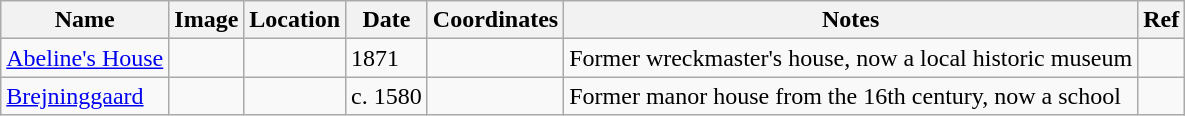<table class="wikitable sortable">
<tr>
<th>Name</th>
<th>Image</th>
<th>Location</th>
<th>Date</th>
<th>Coordinates</th>
<th>Notes</th>
<th>Ref</th>
</tr>
<tr>
<td><a href='#'>Abeline's House</a></td>
<td></td>
<td></td>
<td>1871</td>
<td></td>
<td>Former wreckmaster's house, now a local historic museum</td>
<td></td>
</tr>
<tr>
<td><a href='#'>Brejninggaard</a></td>
<td></td>
<td></td>
<td>c. 1580</td>
<td></td>
<td>Former manor house from the 16th century, now a school</td>
<td></td>
</tr>
</table>
